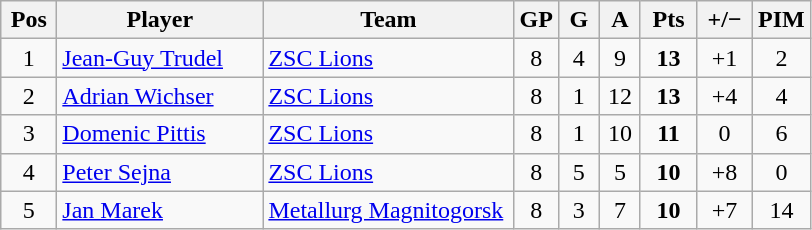<table class="wikitable sortable" style="text-align: center;">
<tr>
<th width=30>Pos</th>
<th width=130>Player</th>
<th width=160>Team</th>
<th width=20>GP</th>
<th width=20>G</th>
<th width=20>A</th>
<th width=30>Pts</th>
<th width=30>+/−</th>
<th width=30>PIM</th>
</tr>
<tr>
<td>1</td>
<td align=left> <a href='#'>Jean-Guy Trudel</a></td>
<td align=left> <a href='#'>ZSC Lions</a></td>
<td>8</td>
<td>4</td>
<td>9</td>
<td><strong>13</strong></td>
<td>+1</td>
<td>2</td>
</tr>
<tr>
<td>2</td>
<td align=left> <a href='#'>Adrian Wichser</a></td>
<td align=left> <a href='#'>ZSC Lions</a></td>
<td>8</td>
<td>1</td>
<td>12</td>
<td><strong>13</strong></td>
<td>+4</td>
<td>4</td>
</tr>
<tr>
<td>3</td>
<td align=left> <a href='#'>Domenic Pittis</a></td>
<td align=left> <a href='#'>ZSC Lions</a></td>
<td>8</td>
<td>1</td>
<td>10</td>
<td><strong>11</strong></td>
<td>0</td>
<td>6</td>
</tr>
<tr>
<td>4</td>
<td align=left> <a href='#'>Peter Sejna</a></td>
<td align=left> <a href='#'>ZSC Lions</a></td>
<td>8</td>
<td>5</td>
<td>5</td>
<td><strong>10</strong></td>
<td>+8</td>
<td>0</td>
</tr>
<tr>
<td>5</td>
<td align=left> <a href='#'>Jan Marek</a></td>
<td align=left> <a href='#'>Metallurg Magnitogorsk</a></td>
<td>8</td>
<td>3</td>
<td>7</td>
<td><strong>10</strong></td>
<td>+7</td>
<td>14</td>
</tr>
</table>
